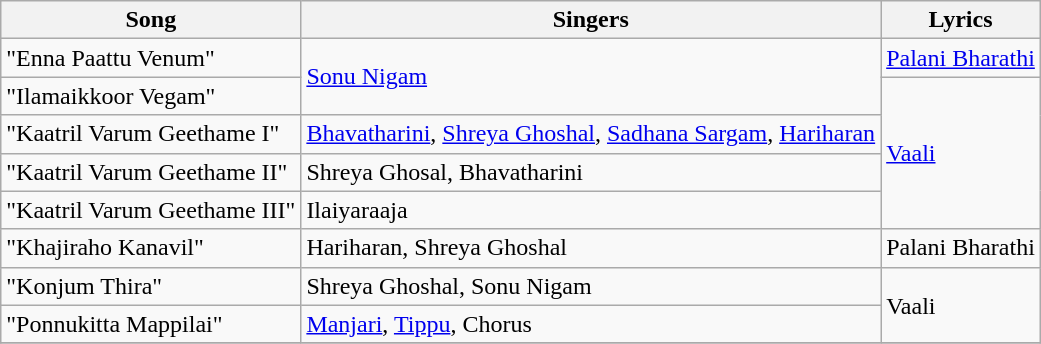<table class="wikitable">
<tr>
<th>Song</th>
<th>Singers</th>
<th>Lyrics</th>
</tr>
<tr>
<td>"Enna Paattu Venum"</td>
<td rowspan=2><a href='#'>Sonu Nigam</a></td>
<td><a href='#'>Palani Bharathi</a></td>
</tr>
<tr>
<td>"Ilamaikkoor Vegam"</td>
<td rowspan=4><a href='#'>Vaali</a></td>
</tr>
<tr>
<td>"Kaatril Varum Geethame I"</td>
<td><a href='#'>Bhavatharini</a>, <a href='#'>Shreya Ghoshal</a>, <a href='#'>Sadhana Sargam</a>, <a href='#'>Hariharan</a></td>
</tr>
<tr>
<td>"Kaatril Varum Geethame II"</td>
<td>Shreya Ghosal, Bhavatharini</td>
</tr>
<tr>
<td>"Kaatril Varum Geethame III"</td>
<td>Ilaiyaraaja</td>
</tr>
<tr>
<td>"Khajiraho Kanavil"</td>
<td>Hariharan, Shreya Ghoshal</td>
<td>Palani Bharathi</td>
</tr>
<tr>
<td>"Konjum Thira"</td>
<td>Shreya Ghoshal, Sonu Nigam</td>
<td rowspan=2>Vaali</td>
</tr>
<tr>
<td>"Ponnukitta Mappilai"</td>
<td><a href='#'>Manjari</a>, <a href='#'>Tippu</a>, Chorus</td>
</tr>
<tr>
</tr>
</table>
